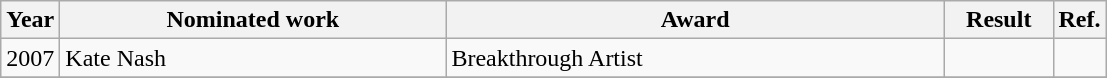<table class="wikitable">
<tr>
<th>Year</th>
<th width="250">Nominated work</th>
<th width="325">Award</th>
<th width="65">Result</th>
<th>Ref.</th>
</tr>
<tr>
<td>2007</td>
<td>Kate Nash</td>
<td>Breakthrough Artist</td>
<td></td>
<td align="center"></td>
</tr>
<tr>
</tr>
</table>
